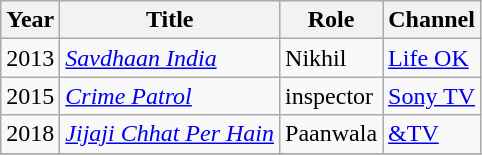<table class="wikitable sortable">
<tr>
<th>Year</th>
<th>Title</th>
<th>Role</th>
<th>Channel</th>
</tr>
<tr>
<td>2013</td>
<td><em><a href='#'>Savdhaan India</a></em></td>
<td>Nikhil</td>
<td><a href='#'>Life OK</a></td>
</tr>
<tr>
<td>2015</td>
<td><em><a href='#'>Crime Patrol</a></em></td>
<td>inspector</td>
<td><a href='#'>Sony TV</a></td>
</tr>
<tr>
<td>2018</td>
<td><em><a href='#'>Jijaji Chhat Per Hain</a></em></td>
<td>Paanwala</td>
<td><a href='#'>&TV</a></td>
</tr>
<tr>
</tr>
</table>
